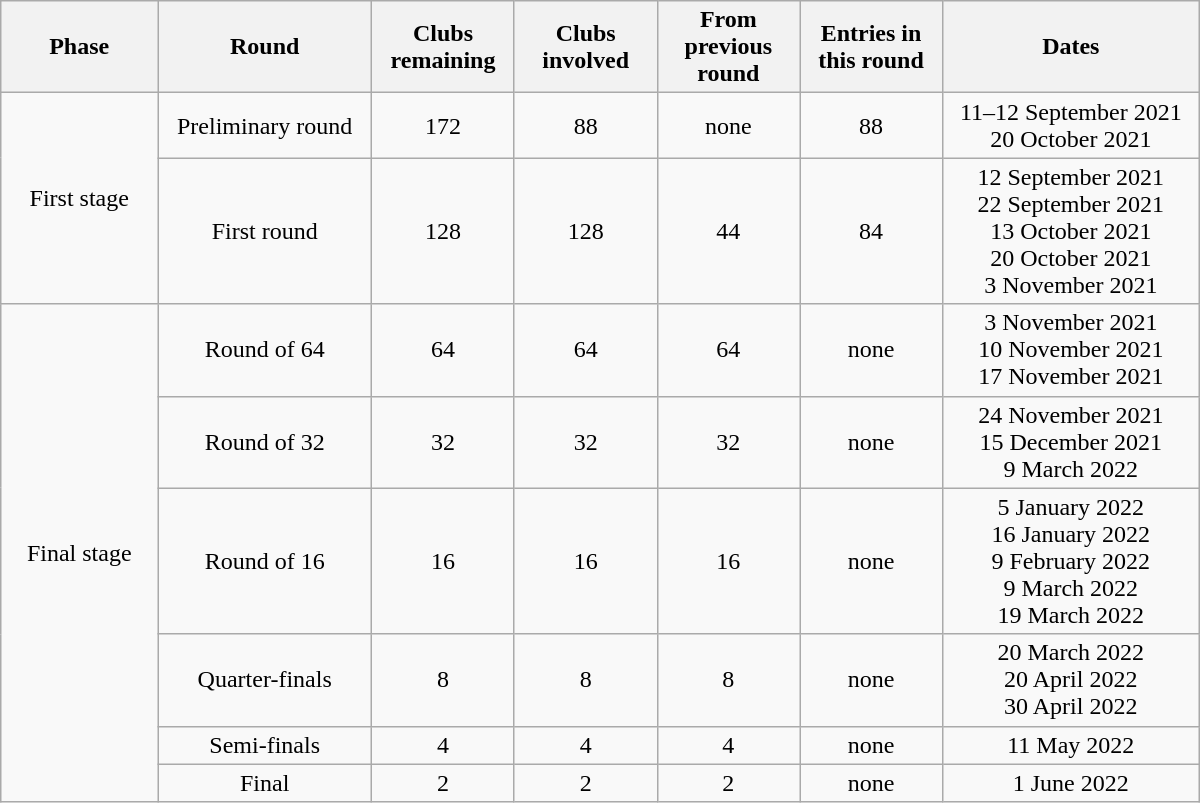<table class="wikitable" style="text-align: center; font-size: 100%; width: 800px;">
<tr>
<th width=11%>Phase</th>
<th width=15%>Round</th>
<th width=10%>Clubs remaining</th>
<th width=10%>Clubs involved</th>
<th width=10%>From previous round</th>
<th width=10%>Entries in this round</th>
<th width=18%>Dates</th>
</tr>
<tr>
<td rowspan="2" align="center">First stage</td>
<td align="center">Preliminary round</td>
<td align=center>172</td>
<td align=center>88</td>
<td align=center>none</td>
<td align=center>88</td>
<td align="center">11–12 September 2021<br>20 October 2021</td>
</tr>
<tr>
<td align=center>First round</td>
<td align=center>128</td>
<td align=center>128</td>
<td align=center>44</td>
<td align=center>84</td>
<td align="center">12 September 2021<br>22 September 2021<br>13 October 2021<br>20 October 2021<br>3 November 2021</td>
</tr>
<tr>
<td rowspan="6">Final stage</td>
<td>Round of 64</td>
<td>64</td>
<td>64</td>
<td>64</td>
<td>none</td>
<td>3 November 2021<br>10 November 2021<br>17 November 2021</td>
</tr>
<tr>
<td>Round of 32</td>
<td>32</td>
<td>32</td>
<td>32</td>
<td>none</td>
<td>24 November 2021<br>15 December 2021<br>9 March 2022</td>
</tr>
<tr>
<td align="center">Round of 16</td>
<td align="center">16</td>
<td align="center">16</td>
<td align="center">16</td>
<td align="center">none</td>
<td align="center">5 January 2022<br>16 January 2022<br>9 February 2022<br>9 March 2022<br>19 March 2022</td>
</tr>
<tr>
<td align="center">Quarter-finals</td>
<td align="center">8</td>
<td align="center">8</td>
<td align="center">8</td>
<td align="center">none</td>
<td align="center">20 March 2022<br>20 April 2022<br>30 April 2022</td>
</tr>
<tr>
<td align="center">Semi-finals</td>
<td align="center">4</td>
<td align="center">4</td>
<td align="center">4</td>
<td align="center">none</td>
<td align="center">11 May 2022</td>
</tr>
<tr>
<td align="center">Final</td>
<td align="center">2</td>
<td align="center">2</td>
<td align="center">2</td>
<td align="center">none</td>
<td>1 June 2022</td>
</tr>
</table>
